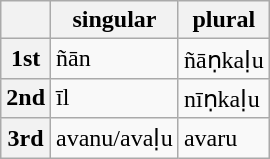<table class="wikitable">
<tr>
<th></th>
<th>singular</th>
<th>plural</th>
</tr>
<tr>
<th>1st</th>
<td>ñān</td>
<td>ñāṇkaḷu</td>
</tr>
<tr>
<th>2nd</th>
<td>īl</td>
<td>nīṇkaḷu</td>
</tr>
<tr>
<th>3rd</th>
<td>avanu/avaḷu</td>
<td>avaru</td>
</tr>
</table>
